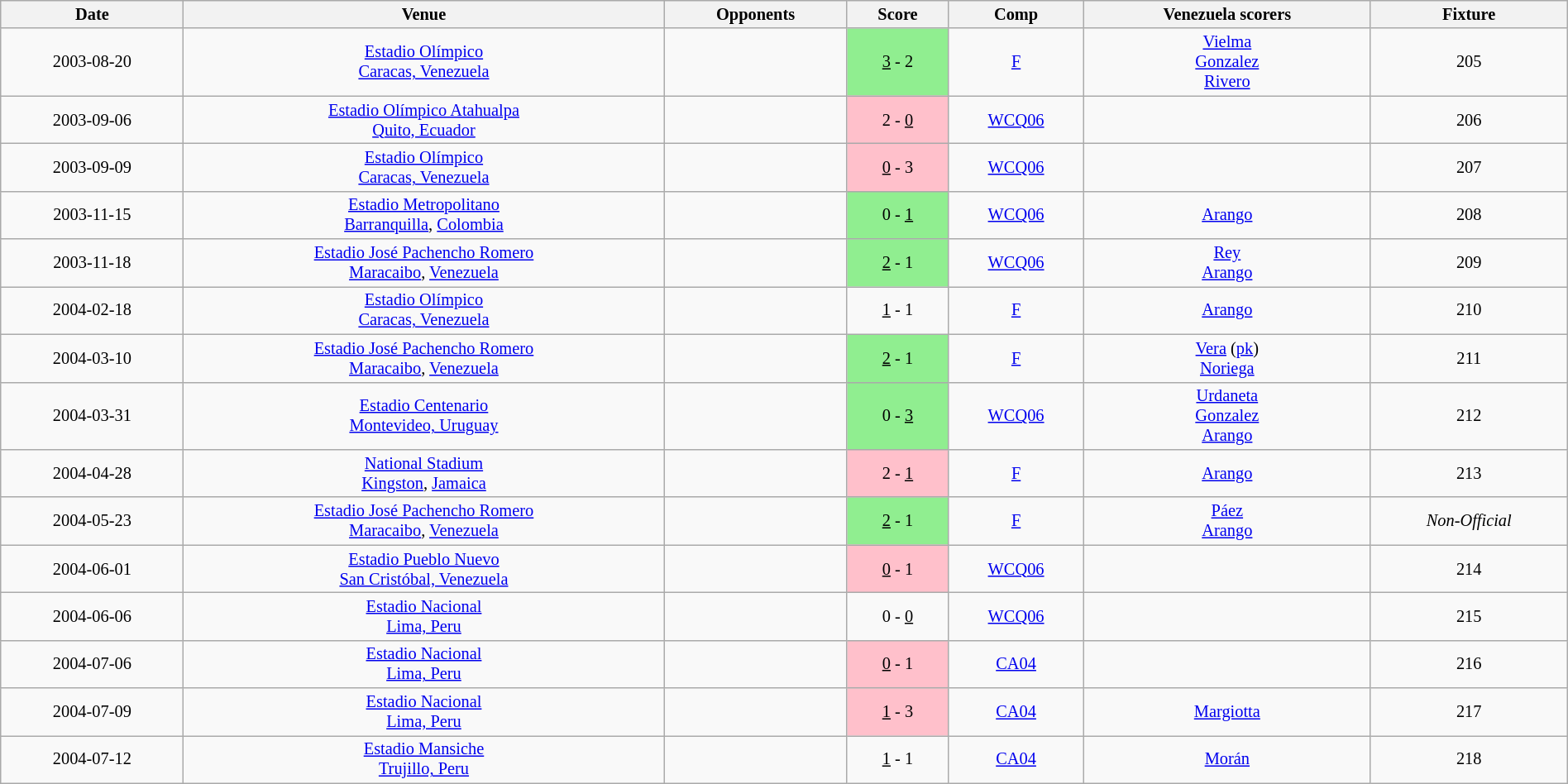<table class="wikitable" style="font-size:85%; text-align:center;" width="100%">
<tr>
<th>Date</th>
<th>Venue</th>
<th>Opponents</th>
<th>Score</th>
<th>Comp</th>
<th>Venezuela scorers</th>
<th>Fixture </th>
</tr>
<tr>
<td>2003-08-20</td>
<td><a href='#'>Estadio Olímpico</a><br><a href='#'>Caracas, Venezuela</a></td>
<td></td>
<td bgcolor="lightgreen"><u>3</u> - 2</td>
<td><a href='#'>F</a></td>
<td><a href='#'>Vielma</a>  <br> <a href='#'>Gonzalez</a>  <br> <a href='#'>Rivero</a> </td>
<td>205</td>
</tr>
<tr>
<td>2003-09-06</td>
<td><a href='#'>Estadio Olímpico Atahualpa</a><br><a href='#'>Quito, Ecuador</a></td>
<td></td>
<td bgcolor="pink">2 - <u>0</u></td>
<td><a href='#'>WCQ06</a></td>
<td></td>
<td>206</td>
</tr>
<tr>
<td>2003-09-09</td>
<td><a href='#'>Estadio Olímpico</a><br><a href='#'>Caracas, Venezuela</a></td>
<td></td>
<td bgcolor="pink"><u>0</u> - 3</td>
<td><a href='#'>WCQ06</a></td>
<td></td>
<td>207</td>
</tr>
<tr>
<td>2003-11-15</td>
<td><a href='#'>Estadio Metropolitano</a><br><a href='#'>Barranquilla</a>, <a href='#'>Colombia</a></td>
<td></td>
<td bgcolor="lightgreen">0 - <u>1</u></td>
<td><a href='#'>WCQ06</a></td>
<td><a href='#'>Arango</a> </td>
<td>208</td>
</tr>
<tr>
<td>2003-11-18</td>
<td><a href='#'>Estadio José Pachencho Romero</a><br><a href='#'>Maracaibo</a>, <a href='#'>Venezuela</a></td>
<td></td>
<td bgcolor="lightgreen"><u>2</u> - 1</td>
<td><a href='#'>WCQ06</a></td>
<td><a href='#'>Rey</a>  <br> <a href='#'>Arango</a> </td>
<td>209</td>
</tr>
<tr>
<td>2004-02-18</td>
<td><a href='#'>Estadio Olímpico</a><br><a href='#'>Caracas, Venezuela</a></td>
<td></td>
<td><u>1</u> - 1</td>
<td><a href='#'>F</a></td>
<td><a href='#'>Arango</a> </td>
<td>210</td>
</tr>
<tr>
<td>2004-03-10</td>
<td><a href='#'>Estadio José Pachencho Romero</a><br><a href='#'>Maracaibo</a>, <a href='#'>Venezuela</a></td>
<td></td>
<td bgcolor="lightgreen"><u>2</u> - 1</td>
<td><a href='#'>F</a></td>
<td><a href='#'>Vera</a>  (<a href='#'>pk</a>) <br> <a href='#'>Noriega</a> </td>
<td>211</td>
</tr>
<tr>
<td>2004-03-31</td>
<td><a href='#'>Estadio Centenario</a><br><a href='#'>Montevideo, Uruguay</a></td>
<td></td>
<td bgcolor="lightgreen">0 - <u>3</u></td>
<td><a href='#'>WCQ06</a></td>
<td><a href='#'>Urdaneta</a>  <br> <a href='#'>Gonzalez</a>  <br> <a href='#'>Arango</a> </td>
<td>212</td>
</tr>
<tr>
<td>2004-04-28</td>
<td><a href='#'>National Stadium</a><br><a href='#'>Kingston</a>, <a href='#'>Jamaica</a></td>
<td></td>
<td bgcolor="pink">2 - <u>1</u></td>
<td><a href='#'>F</a></td>
<td><a href='#'>Arango</a> </td>
<td>213</td>
</tr>
<tr>
<td>2004-05-23</td>
<td><a href='#'>Estadio José Pachencho Romero</a><br><a href='#'>Maracaibo</a>, <a href='#'>Venezuela</a></td>
<td></td>
<td bgcolor="lightgreen"><u>2</u> - 1</td>
<td><a href='#'>F</a></td>
<td><a href='#'>Páez</a>  <br> <a href='#'>Arango</a> </td>
<td><em>Non-Official</em> </td>
</tr>
<tr>
<td>2004-06-01</td>
<td><a href='#'>Estadio Pueblo Nuevo</a><br><a href='#'>San Cristóbal, Venezuela</a></td>
<td></td>
<td bgcolor="pink"><u>0</u> - 1</td>
<td><a href='#'>WCQ06</a></td>
<td></td>
<td>214</td>
</tr>
<tr>
<td>2004-06-06</td>
<td><a href='#'>Estadio Nacional</a><br><a href='#'>Lima, Peru</a></td>
<td></td>
<td>0 - <u>0</u></td>
<td><a href='#'>WCQ06</a></td>
<td></td>
<td>215</td>
</tr>
<tr>
<td>2004-07-06</td>
<td><a href='#'>Estadio Nacional</a><br><a href='#'>Lima, Peru</a></td>
<td></td>
<td bgcolor="pink"><u>0</u> - 1</td>
<td><a href='#'>CA04</a></td>
<td></td>
<td>216</td>
</tr>
<tr>
<td>2004-07-09</td>
<td><a href='#'>Estadio Nacional</a><br><a href='#'>Lima, Peru</a></td>
<td></td>
<td bgcolor="pink"><u>1</u> - 3</td>
<td><a href='#'>CA04</a></td>
<td><a href='#'>Margiotta</a> </td>
<td>217</td>
</tr>
<tr>
<td>2004-07-12</td>
<td><a href='#'>Estadio Mansiche</a><br><a href='#'>Trujillo, Peru</a></td>
<td></td>
<td><u>1</u> - 1</td>
<td><a href='#'>CA04</a></td>
<td><a href='#'>Morán</a> </td>
<td>218</td>
</tr>
</table>
